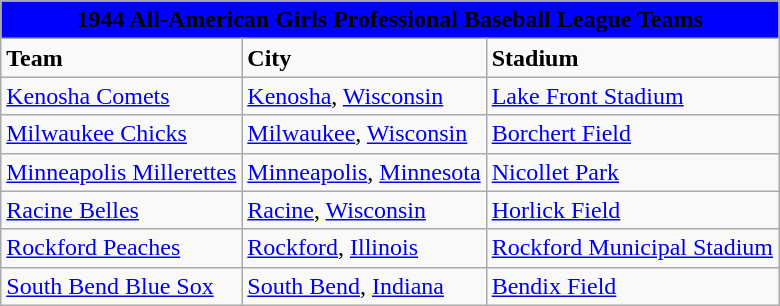<table class="wikitable" style="width:auto">
<tr>
<td bgcolor="#0000FF" align="center" colspan="6"><strong><span>1944 All-American Girls Professional Baseball League Teams</span></strong></td>
</tr>
<tr>
<td><strong>Team</strong></td>
<td><strong>City</strong></td>
<td><strong>Stadium</strong></td>
</tr>
<tr>
<td><a href='#'>Kenosha Comets</a></td>
<td><a href='#'>Kenosha</a>, <a href='#'>Wisconsin</a></td>
<td><a href='#'>Lake Front Stadium</a></td>
</tr>
<tr>
<td><a href='#'>Milwaukee Chicks</a></td>
<td><a href='#'>Milwaukee</a>, <a href='#'>Wisconsin</a></td>
<td><a href='#'>Borchert Field</a></td>
</tr>
<tr>
<td><a href='#'>Minneapolis Millerettes</a></td>
<td><a href='#'>Minneapolis</a>, <a href='#'>Minnesota</a></td>
<td><a href='#'>Nicollet Park</a></td>
</tr>
<tr>
<td><a href='#'>Racine Belles</a></td>
<td><a href='#'>Racine</a>, <a href='#'>Wisconsin</a></td>
<td><a href='#'>Horlick Field</a></td>
</tr>
<tr>
<td><a href='#'>Rockford Peaches</a></td>
<td><a href='#'>Rockford</a>, <a href='#'>Illinois</a></td>
<td><a href='#'>Rockford Municipal Stadium</a></td>
</tr>
<tr>
<td><a href='#'>South Bend Blue Sox</a></td>
<td><a href='#'>South Bend</a>, <a href='#'>Indiana</a></td>
<td><a href='#'>Bendix Field</a></td>
</tr>
</table>
